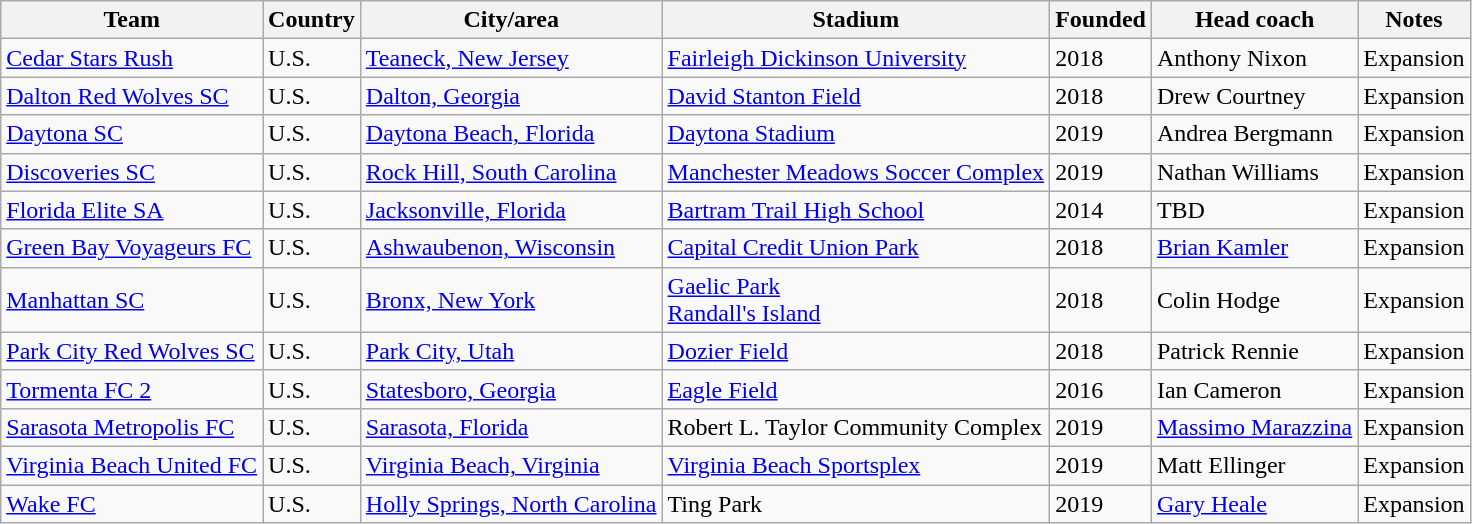<table class="wikitable sortable">
<tr>
<th>Team</th>
<th>Country</th>
<th>City/area</th>
<th>Stadium</th>
<th>Founded</th>
<th>Head coach</th>
<th>Notes</th>
</tr>
<tr>
<td><a href='#'>Cedar Stars Rush</a></td>
<td>U.S.</td>
<td><a href='#'>Teaneck, New Jersey</a></td>
<td><a href='#'>Fairleigh Dickinson University</a></td>
<td>2018</td>
<td>Anthony Nixon</td>
<td>Expansion</td>
</tr>
<tr>
<td><a href='#'>Dalton Red Wolves SC</a></td>
<td>U.S.</td>
<td><a href='#'>Dalton, Georgia</a></td>
<td><a href='#'>David Stanton Field</a></td>
<td>2018</td>
<td>Drew Courtney</td>
<td>Expansion</td>
</tr>
<tr>
<td><a href='#'>Daytona SC</a></td>
<td>U.S.</td>
<td><a href='#'>Daytona Beach, Florida</a></td>
<td><a href='#'>Daytona Stadium</a></td>
<td>2019</td>
<td>Andrea Bergmann</td>
<td>Expansion</td>
</tr>
<tr>
<td><a href='#'>Discoveries SC</a></td>
<td>U.S.</td>
<td><a href='#'>Rock Hill, South Carolina</a></td>
<td><a href='#'>Manchester Meadows Soccer Complex</a></td>
<td>2019</td>
<td>Nathan Williams</td>
<td>Expansion</td>
</tr>
<tr>
<td><a href='#'>Florida Elite SA</a></td>
<td>U.S.</td>
<td><a href='#'>Jacksonville, Florida</a></td>
<td><a href='#'>Bartram Trail High School</a></td>
<td>2014</td>
<td>TBD</td>
<td>Expansion</td>
</tr>
<tr>
<td><a href='#'>Green Bay Voyageurs FC</a></td>
<td>U.S.</td>
<td><a href='#'>Ashwaubenon, Wisconsin</a></td>
<td><a href='#'>Capital Credit Union Park</a></td>
<td>2018</td>
<td><a href='#'>Brian Kamler</a></td>
<td>Expansion</td>
</tr>
<tr>
<td><a href='#'>Manhattan SC</a></td>
<td>U.S.</td>
<td><a href='#'>Bronx, New York</a></td>
<td><a href='#'>Gaelic Park</a><br><a href='#'>Randall's Island</a></td>
<td>2018</td>
<td>Colin Hodge</td>
<td>Expansion</td>
</tr>
<tr>
<td><a href='#'>Park City Red Wolves SC</a></td>
<td>U.S.</td>
<td><a href='#'>Park City, Utah</a></td>
<td><a href='#'>Dozier Field</a></td>
<td>2018</td>
<td>Patrick Rennie</td>
<td>Expansion</td>
</tr>
<tr>
<td><a href='#'>Tormenta FC 2</a></td>
<td>U.S.</td>
<td><a href='#'>Statesboro, Georgia</a></td>
<td><a href='#'>Eagle Field</a></td>
<td>2016</td>
<td>Ian Cameron</td>
<td>Expansion</td>
</tr>
<tr>
<td><a href='#'>Sarasota Metropolis FC</a></td>
<td>U.S.</td>
<td><a href='#'>Sarasota, Florida</a></td>
<td>Robert L. Taylor Community Complex</td>
<td>2019</td>
<td><a href='#'>Massimo Marazzina</a></td>
<td>Expansion</td>
</tr>
<tr>
<td><a href='#'>Virginia Beach United FC</a></td>
<td>U.S.</td>
<td><a href='#'>Virginia Beach, Virginia</a></td>
<td><a href='#'>Virginia Beach Sportsplex</a></td>
<td>2019</td>
<td>Matt Ellinger</td>
<td>Expansion</td>
</tr>
<tr>
<td><a href='#'>Wake FC</a></td>
<td>U.S.</td>
<td><a href='#'>Holly Springs, North Carolina</a></td>
<td>Ting Park</td>
<td>2019</td>
<td><a href='#'>Gary Heale</a></td>
<td>Expansion</td>
</tr>
</table>
